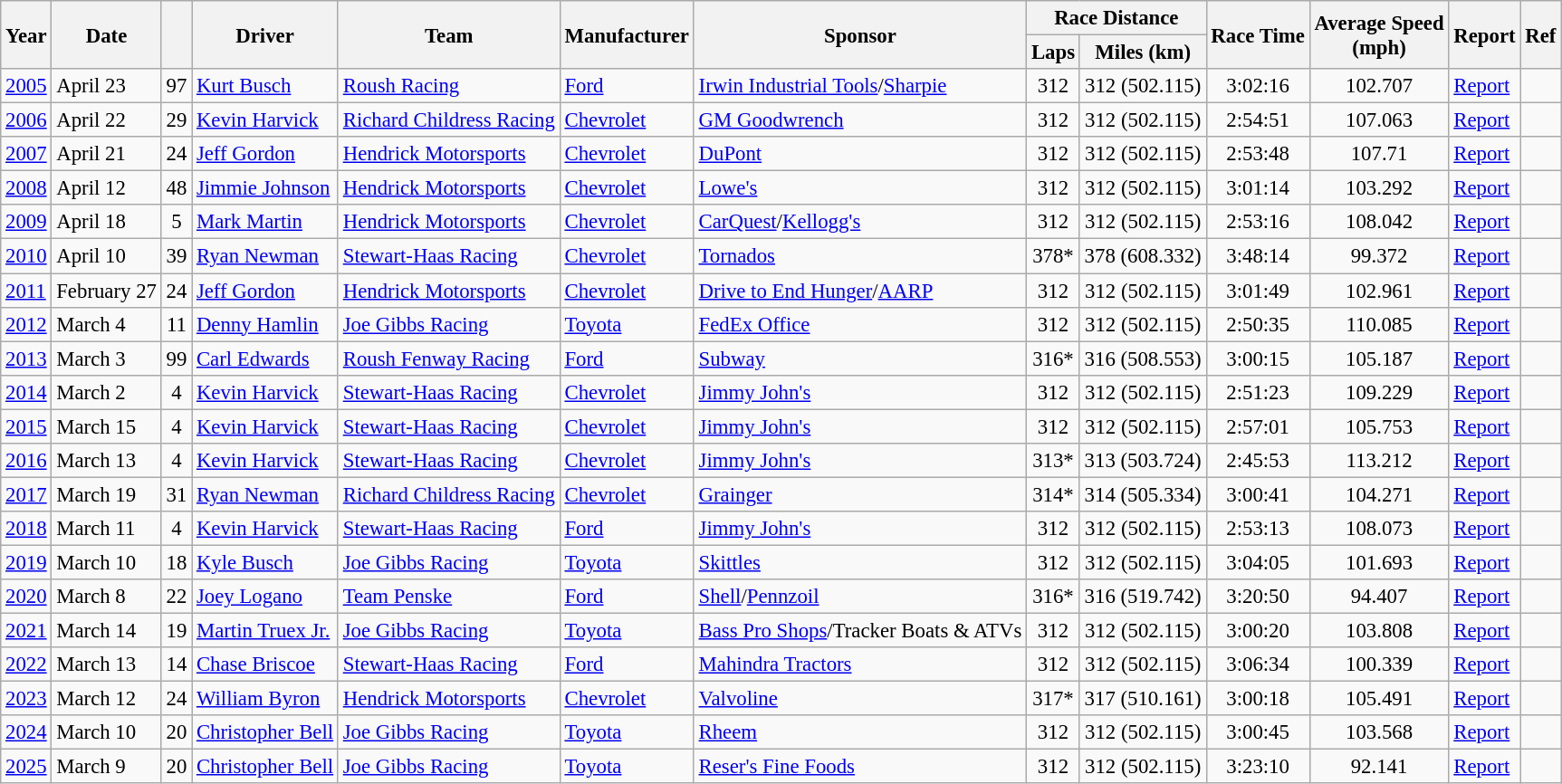<table class="wikitable" style="font-size: 95%;">
<tr>
<th rowspan=2>Year</th>
<th rowspan=2>Date</th>
<th rowspan=2></th>
<th rowspan=2>Driver</th>
<th rowspan=2>Team</th>
<th rowspan=2>Manufacturer</th>
<th rowspan=2>Sponsor</th>
<th colspan=2>Race Distance</th>
<th rowspan=2>Race Time</th>
<th rowspan=2>Average Speed<br>(mph)</th>
<th rowspan=2>Report</th>
<th rowspan=2>Ref</th>
</tr>
<tr>
<th>Laps</th>
<th>Miles (km)</th>
</tr>
<tr>
<td><a href='#'>2005</a></td>
<td>April 23</td>
<td align="center">97</td>
<td><a href='#'>Kurt Busch</a></td>
<td><a href='#'>Roush Racing</a></td>
<td><a href='#'>Ford</a></td>
<td><a href='#'>Irwin Industrial Tools</a>/<a href='#'>Sharpie</a></td>
<td align=center>312</td>
<td align=center>312 (502.115)</td>
<td style="text-align:center;">3:02:16</td>
<td style="text-align:center;">102.707</td>
<td><a href='#'>Report</a></td>
<td align="center"></td>
</tr>
<tr>
<td><a href='#'>2006</a></td>
<td>April 22</td>
<td align="center">29</td>
<td><a href='#'>Kevin Harvick</a></td>
<td><a href='#'>Richard Childress Racing</a></td>
<td><a href='#'>Chevrolet</a></td>
<td><a href='#'>GM Goodwrench</a></td>
<td align=center>312</td>
<td align=center>312 (502.115)</td>
<td style="text-align:center;">2:54:51</td>
<td style="text-align:center;">107.063</td>
<td><a href='#'>Report</a></td>
<td align="center"></td>
</tr>
<tr>
<td><a href='#'>2007</a></td>
<td>April 21</td>
<td align="center">24</td>
<td><a href='#'>Jeff Gordon</a></td>
<td><a href='#'>Hendrick Motorsports</a></td>
<td><a href='#'>Chevrolet</a></td>
<td><a href='#'>DuPont</a></td>
<td align=center>312</td>
<td align=center>312 (502.115)</td>
<td style="text-align:center;">2:53:48</td>
<td style="text-align:center;">107.71</td>
<td><a href='#'>Report</a></td>
<td align="center"></td>
</tr>
<tr>
<td><a href='#'>2008</a></td>
<td>April 12</td>
<td align="center">48</td>
<td><a href='#'>Jimmie Johnson</a></td>
<td><a href='#'>Hendrick Motorsports</a></td>
<td><a href='#'>Chevrolet</a></td>
<td><a href='#'>Lowe's</a></td>
<td align=center>312</td>
<td align=center>312 (502.115)</td>
<td style="text-align:center;">3:01:14</td>
<td style="text-align:center;">103.292</td>
<td><a href='#'>Report</a></td>
<td align="center"></td>
</tr>
<tr>
<td><a href='#'>2009</a></td>
<td>April 18</td>
<td align="center">5</td>
<td><a href='#'>Mark Martin</a></td>
<td><a href='#'>Hendrick Motorsports</a></td>
<td><a href='#'>Chevrolet</a></td>
<td><a href='#'>CarQuest</a>/<a href='#'>Kellogg's</a></td>
<td align=center>312</td>
<td align=center>312 (502.115)</td>
<td style="text-align:center;">2:53:16</td>
<td style="text-align:center;">108.042</td>
<td><a href='#'>Report</a></td>
<td align="center"></td>
</tr>
<tr>
<td><a href='#'>2010</a></td>
<td>April 10</td>
<td align="center">39</td>
<td><a href='#'>Ryan Newman</a></td>
<td><a href='#'>Stewart-Haas Racing</a></td>
<td><a href='#'>Chevrolet</a></td>
<td><a href='#'>Tornados</a></td>
<td style="text-align:center;">378*</td>
<td style="text-align:center;">378 (608.332)</td>
<td style="text-align:center;">3:48:14</td>
<td style="text-align:center;">99.372</td>
<td><a href='#'>Report</a></td>
<td align="center"></td>
</tr>
<tr>
<td><a href='#'>2011</a></td>
<td>February 27</td>
<td align="center">24</td>
<td><a href='#'>Jeff Gordon</a></td>
<td><a href='#'>Hendrick Motorsports</a></td>
<td><a href='#'>Chevrolet</a></td>
<td><a href='#'>Drive to End Hunger</a>/<a href='#'>AARP</a></td>
<td align=center>312</td>
<td align=center>312 (502.115)</td>
<td style="text-align:center;">3:01:49</td>
<td style="text-align:center;">102.961</td>
<td><a href='#'>Report</a></td>
<td align="center"></td>
</tr>
<tr>
<td><a href='#'>2012</a></td>
<td>March 4</td>
<td align="center">11</td>
<td><a href='#'>Denny Hamlin</a></td>
<td><a href='#'>Joe Gibbs Racing</a></td>
<td><a href='#'>Toyota</a></td>
<td><a href='#'>FedEx Office</a></td>
<td align=center>312</td>
<td align=center>312 (502.115)</td>
<td style="text-align:center;">2:50:35</td>
<td style="text-align:center;">110.085</td>
<td><a href='#'>Report</a></td>
<td align="center"></td>
</tr>
<tr>
<td><a href='#'>2013</a></td>
<td>March 3</td>
<td align="center">99</td>
<td><a href='#'>Carl Edwards</a></td>
<td><a href='#'>Roush Fenway Racing</a></td>
<td><a href='#'>Ford</a></td>
<td><a href='#'>Subway</a></td>
<td style="text-align:center;">316*</td>
<td style="text-align:center;">316 (508.553)</td>
<td style="text-align:center;">3:00:15</td>
<td style="text-align:center;">105.187</td>
<td><a href='#'>Report</a></td>
<td align="center"></td>
</tr>
<tr>
<td><a href='#'>2014</a></td>
<td>March 2</td>
<td align="center">4</td>
<td><a href='#'>Kevin Harvick</a></td>
<td><a href='#'>Stewart-Haas Racing</a></td>
<td><a href='#'>Chevrolet</a></td>
<td><a href='#'>Jimmy John's</a></td>
<td style="text-align:center;">312</td>
<td style="text-align:center;">312 (502.115)</td>
<td style="text-align:center;">2:51:23</td>
<td style="text-align:center;">109.229</td>
<td><a href='#'>Report</a></td>
<td align="center"></td>
</tr>
<tr>
<td><a href='#'>2015</a></td>
<td>March 15</td>
<td align="center">4</td>
<td><a href='#'>Kevin Harvick</a></td>
<td><a href='#'>Stewart-Haas Racing</a></td>
<td><a href='#'>Chevrolet</a></td>
<td><a href='#'>Jimmy John's</a></td>
<td style="text-align:center;">312</td>
<td style="text-align:center;">312 (502.115)</td>
<td style="text-align:center;">2:57:01</td>
<td style="text-align:center;">105.753</td>
<td><a href='#'>Report</a></td>
<td align="center"></td>
</tr>
<tr>
<td><a href='#'>2016</a></td>
<td>March 13</td>
<td align="center">4</td>
<td><a href='#'>Kevin Harvick</a></td>
<td><a href='#'>Stewart-Haas Racing</a></td>
<td><a href='#'>Chevrolet</a></td>
<td><a href='#'>Jimmy John's</a></td>
<td style="text-align:center;">313*</td>
<td style="text-align:center;">313 (503.724)</td>
<td style="text-align:center;">2:45:53</td>
<td style="text-align:center;">113.212</td>
<td><a href='#'>Report</a></td>
<td align="center"></td>
</tr>
<tr>
<td><a href='#'>2017</a></td>
<td>March 19</td>
<td align="center">31</td>
<td><a href='#'>Ryan Newman</a></td>
<td><a href='#'>Richard Childress Racing</a></td>
<td><a href='#'>Chevrolet</a></td>
<td><a href='#'>Grainger</a></td>
<td style="text-align:center;">314*</td>
<td style="text-align:center;">314 (505.334)</td>
<td style="text-align:center;">3:00:41</td>
<td style="text-align:center;">104.271</td>
<td><a href='#'>Report</a></td>
<td align="center"></td>
</tr>
<tr>
<td><a href='#'>2018</a></td>
<td>March 11</td>
<td align="center">4</td>
<td><a href='#'>Kevin Harvick</a></td>
<td><a href='#'>Stewart-Haas Racing</a></td>
<td><a href='#'>Ford</a></td>
<td><a href='#'>Jimmy John's</a></td>
<td style="text-align:center;">312</td>
<td style="text-align:center;">312 (502.115)</td>
<td style="text-align:center;">2:53:13</td>
<td style="text-align:center;">108.073</td>
<td><a href='#'>Report</a></td>
<td align="center"></td>
</tr>
<tr>
<td><a href='#'>2019</a></td>
<td>March 10</td>
<td align="center">18</td>
<td><a href='#'>Kyle Busch</a></td>
<td><a href='#'>Joe Gibbs Racing</a></td>
<td><a href='#'>Toyota</a></td>
<td><a href='#'>Skittles</a></td>
<td style="text-align:center;">312</td>
<td style="text-align:center;">312 (502.115)</td>
<td style="text-align:center;">3:04:05</td>
<td style="text-align:center;">101.693</td>
<td><a href='#'>Report</a></td>
<td align="center"></td>
</tr>
<tr>
<td><a href='#'>2020</a></td>
<td>March 8</td>
<td align="center">22</td>
<td><a href='#'>Joey Logano</a></td>
<td><a href='#'>Team Penske</a></td>
<td><a href='#'>Ford</a></td>
<td><a href='#'>Shell</a>/<a href='#'>Pennzoil</a></td>
<td style="text-align:center;">316*</td>
<td style="text-align:center;">316 (519.742)</td>
<td style="text-align:center;">3:20:50</td>
<td style="text-align:center;">94.407</td>
<td><a href='#'>Report</a></td>
<td align="center"></td>
</tr>
<tr>
<td><a href='#'>2021</a></td>
<td>March 14</td>
<td align="center">19</td>
<td><a href='#'>Martin Truex Jr.</a></td>
<td><a href='#'>Joe Gibbs Racing</a></td>
<td><a href='#'>Toyota</a></td>
<td><a href='#'>Bass Pro Shops</a>/Tracker Boats & ATVs</td>
<td style="text-align:center;">312</td>
<td style="text-align:center;">312 (502.115)</td>
<td style="text-align:center;">3:00:20</td>
<td style="text-align:center;">103.808</td>
<td><a href='#'>Report</a></td>
<td align="center"></td>
</tr>
<tr>
<td><a href='#'>2022</a></td>
<td>March 13</td>
<td align="center">14</td>
<td><a href='#'>Chase Briscoe</a></td>
<td><a href='#'>Stewart-Haas Racing</a></td>
<td><a href='#'>Ford</a></td>
<td><a href='#'>Mahindra Tractors</a></td>
<td style="text-align:center;">312</td>
<td style="text-align:center;">312 (502.115)</td>
<td style="text-align:center;">3:06:34</td>
<td style="text-align:center;">100.339</td>
<td><a href='#'>Report</a></td>
<td align="center"></td>
</tr>
<tr>
<td><a href='#'>2023</a></td>
<td>March 12</td>
<td align="center">24</td>
<td><a href='#'>William Byron</a></td>
<td><a href='#'>Hendrick Motorsports</a></td>
<td><a href='#'>Chevrolet</a></td>
<td><a href='#'>Valvoline</a></td>
<td style="text-align:center;">317*</td>
<td style="text-align:center;">317 (510.161)</td>
<td style="text-align:center;">3:00:18</td>
<td style="text-align:center;">105.491</td>
<td><a href='#'>Report</a></td>
<td align="center"></td>
</tr>
<tr>
<td><a href='#'>2024</a></td>
<td>March 10</td>
<td align="center">20</td>
<td><a href='#'>Christopher Bell</a></td>
<td><a href='#'>Joe Gibbs Racing</a></td>
<td><a href='#'>Toyota</a></td>
<td><a href='#'>Rheem</a></td>
<td style="text-align:center;">312</td>
<td style="text-align:center;">312 (502.115)</td>
<td style="text-align:center;">3:00:45</td>
<td style="text-align:center;">103.568</td>
<td><a href='#'>Report</a></td>
<td align="center"></td>
</tr>
<tr>
<td><a href='#'>2025</a></td>
<td>March 9</td>
<td align="center">20</td>
<td><a href='#'>Christopher Bell</a></td>
<td><a href='#'>Joe Gibbs Racing</a></td>
<td><a href='#'>Toyota</a></td>
<td><a href='#'>Reser's Fine Foods</a></td>
<td style="text-align:center;">312</td>
<td style="text-align:center;">312 (502.115)</td>
<td style="text-align:center;">3:23:10</td>
<td style="text-align:center;">92.141</td>
<td><a href='#'>Report</a></td>
<td align="center"></td>
</tr>
</table>
